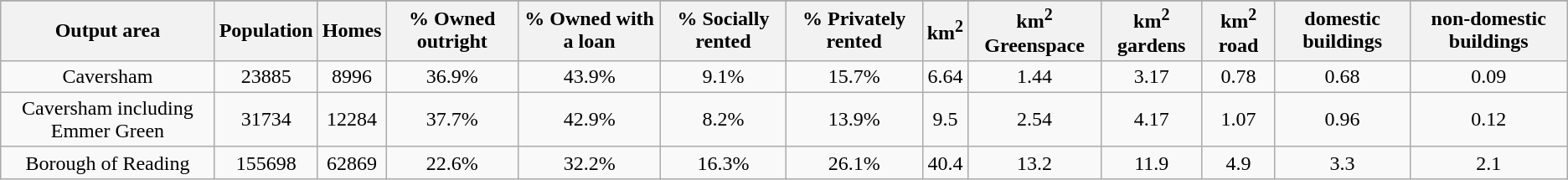<table class="wikitable">
<tr>
</tr>
<tr>
<th>Output area</th>
<th>Population</th>
<th>Homes</th>
<th>% Owned outright</th>
<th>% Owned with a loan</th>
<th>% Socially rented</th>
<th>% Privately rented</th>
<th>km<sup>2</sup></th>
<th>km<sup>2</sup> Greenspace</th>
<th>km<sup>2</sup> gardens</th>
<th>km<sup>2</sup> road</th>
<th>domestic buildings</th>
<th>non-domestic buildings</th>
</tr>
<tr align="center">
<td>Caversham</td>
<td>23885</td>
<td>8996</td>
<td>36.9%</td>
<td>43.9%</td>
<td>9.1%</td>
<td>15.7%</td>
<td>6.64</td>
<td>1.44</td>
<td>3.17</td>
<td>0.78</td>
<td>0.68</td>
<td>0.09</td>
</tr>
<tr align="center">
<td>Caversham including Emmer Green</td>
<td>31734</td>
<td>12284</td>
<td>37.7%</td>
<td>42.9%</td>
<td>8.2%</td>
<td>13.9%</td>
<td>9.5</td>
<td>2.54</td>
<td>4.17</td>
<td>1.07</td>
<td>0.96</td>
<td>0.12</td>
</tr>
<tr align="center">
<td>Borough of Reading</td>
<td>155698</td>
<td>62869</td>
<td>22.6%</td>
<td>32.2%</td>
<td>16.3%</td>
<td>26.1%</td>
<td>40.4</td>
<td>13.2</td>
<td>11.9</td>
<td>4.9</td>
<td>3.3</td>
<td>2.1</td>
</tr>
</table>
